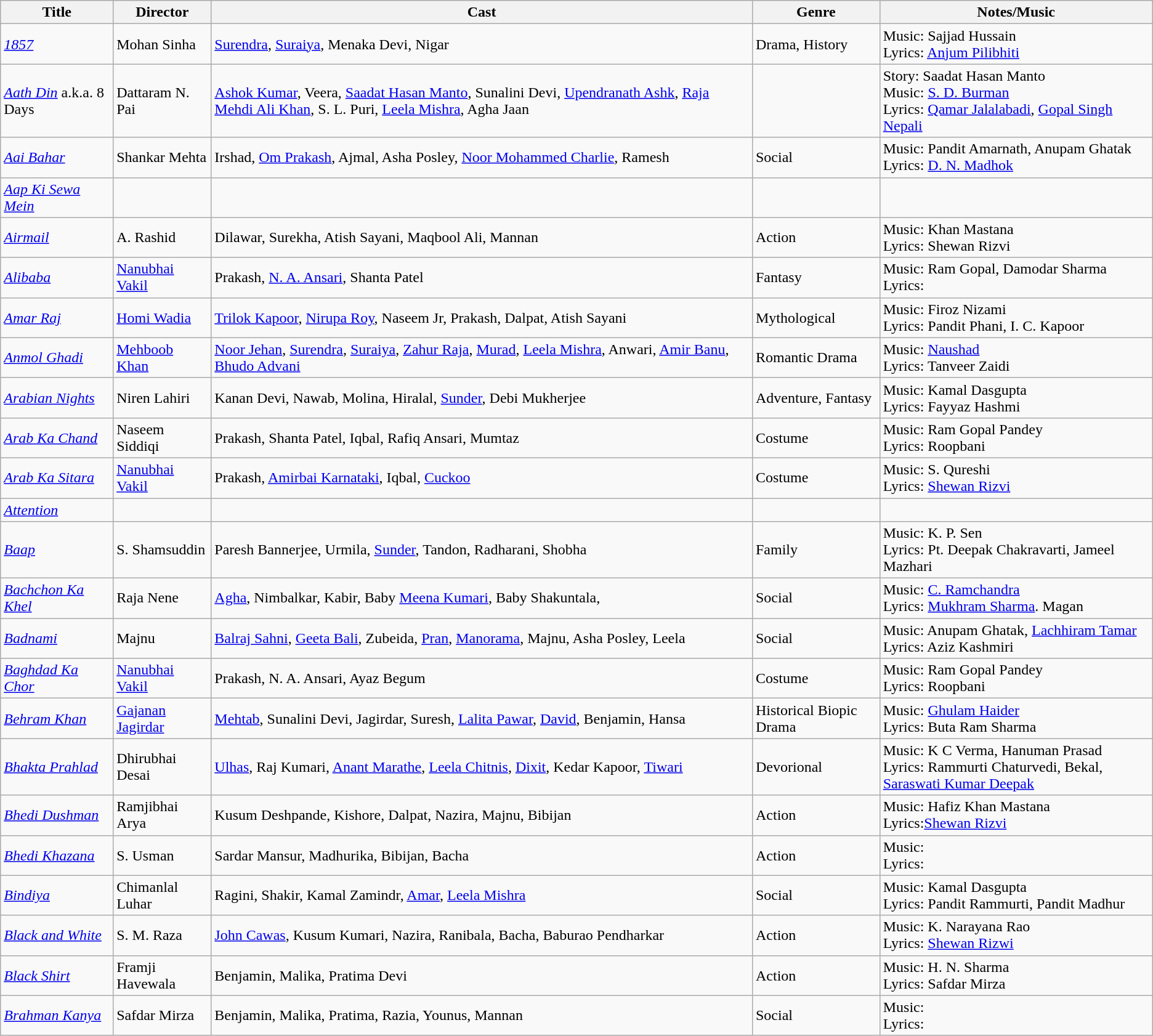<table class="wikitable">
<tr>
<th>Title</th>
<th>Director</th>
<th>Cast</th>
<th>Genre</th>
<th>Notes/Music</th>
</tr>
<tr>
<td><em><a href='#'>1857</a></em></td>
<td>Mohan Sinha</td>
<td><a href='#'>Surendra</a>, <a href='#'>Suraiya</a>, Menaka Devi, Nigar</td>
<td>Drama, History</td>
<td>Music: Sajjad Hussain<br>Lyrics: <a href='#'>Anjum Pilibhiti</a></td>
</tr>
<tr>
<td><em><a href='#'>Aath Din</a></em> a.k.a. 8 Days</td>
<td>Dattaram N. Pai</td>
<td><a href='#'>Ashok Kumar</a>, Veera, <a href='#'>Saadat Hasan Manto</a>, Sunalini Devi, <a href='#'>Upendranath Ashk</a>, <a href='#'>Raja Mehdi Ali Khan</a>, S. L. Puri, <a href='#'>Leela Mishra</a>, Agha Jaan</td>
<td></td>
<td>Story: Saadat Hasan Manto<br>Music: <a href='#'>S. D. Burman</a><br>Lyrics: <a href='#'>Qamar Jalalabadi</a>, <a href='#'>Gopal Singh Nepali</a></td>
</tr>
<tr>
<td><em><a href='#'>Aai Bahar</a></em></td>
<td>Shankar Mehta</td>
<td>Irshad, <a href='#'>Om Prakash</a>, Ajmal, Asha Posley, <a href='#'>Noor Mohammed Charlie</a>, Ramesh</td>
<td>Social</td>
<td>Music: Pandit Amarnath, Anupam Ghatak<br>Lyrics: <a href='#'>D. N. Madhok</a></td>
</tr>
<tr>
<td><em><a href='#'>Aap Ki Sewa Mein</a></em></td>
<td></td>
<td></td>
<td></td>
<td></td>
</tr>
<tr>
<td><em><a href='#'>Airmail</a></em></td>
<td>A. Rashid</td>
<td>Dilawar, Surekha, Atish Sayani, Maqbool Ali, Mannan</td>
<td>Action</td>
<td>Music: Khan Mastana<br>Lyrics: Shewan Rizvi</td>
</tr>
<tr>
<td><em><a href='#'>Alibaba</a></em></td>
<td><a href='#'>Nanubhai Vakil</a></td>
<td>Prakash, <a href='#'>N. A. Ansari</a>, Shanta Patel</td>
<td>Fantasy</td>
<td>Music: Ram Gopal, Damodar Sharma<br>Lyrics:</td>
</tr>
<tr>
<td><em><a href='#'>Amar Raj</a></em></td>
<td><a href='#'>Homi Wadia</a></td>
<td><a href='#'>Trilok Kapoor</a>, <a href='#'>Nirupa Roy</a>, Naseem Jr, Prakash, Dalpat, Atish Sayani</td>
<td>Mythological</td>
<td>Music: Firoz Nizami <br>Lyrics: Pandit Phani, I. C. Kapoor</td>
</tr>
<tr>
<td><em><a href='#'>Anmol Ghadi</a></em></td>
<td><a href='#'>Mehboob Khan</a></td>
<td><a href='#'>Noor Jehan</a>, <a href='#'>Surendra</a>, <a href='#'>Suraiya</a>, <a href='#'>Zahur Raja</a>, <a href='#'>Murad</a>, <a href='#'>Leela Mishra</a>, Anwari, <a href='#'>Amir Banu</a>, <a href='#'>Bhudo Advani</a></td>
<td>Romantic Drama</td>
<td>Music: <a href='#'>Naushad</a><br>Lyrics: Tanveer Zaidi</td>
</tr>
<tr>
<td><em><a href='#'>Arabian Nights</a></em></td>
<td>Niren Lahiri</td>
<td>Kanan Devi, Nawab, Molina, Hiralal, <a href='#'>Sunder</a>, Debi Mukherjee</td>
<td>Adventure, Fantasy</td>
<td>Music: Kamal Dasgupta <br>Lyrics: Fayyaz Hashmi</td>
</tr>
<tr>
<td><em><a href='#'>Arab Ka Chand</a></em></td>
<td>Naseem Siddiqi</td>
<td>Prakash, Shanta Patel, Iqbal, Rafiq Ansari, Mumtaz</td>
<td>Costume</td>
<td>Music: Ram Gopal Pandey <br>Lyrics: Roopbani</td>
</tr>
<tr>
<td><em><a href='#'>Arab Ka Sitara</a></em></td>
<td><a href='#'>Nanubhai Vakil</a></td>
<td>Prakash, <a href='#'>Amirbai Karnataki</a>, Iqbal, <a href='#'>Cuckoo</a></td>
<td>Costume</td>
<td>Music: S. Qureshi <br>Lyrics: <a href='#'>Shewan Rizvi</a></td>
</tr>
<tr>
<td><em><a href='#'>Attention</a></em></td>
<td></td>
<td></td>
<td></td>
<td></td>
</tr>
<tr>
<td><em><a href='#'>Baap</a></em></td>
<td>S. Shamsuddin</td>
<td>Paresh Bannerjee, Urmila, <a href='#'>Sunder</a>, Tandon, Radharani, Shobha</td>
<td>Family</td>
<td>Music: K. P. Sen<br>Lyrics: Pt. Deepak Chakravarti, Jameel Mazhari</td>
</tr>
<tr>
<td><em><a href='#'>Bachchon Ka Khel</a></em></td>
<td>Raja Nene</td>
<td><a href='#'>Agha</a>, Nimbalkar, Kabir, Baby <a href='#'>Meena Kumari</a>, Baby Shakuntala,</td>
<td>Social</td>
<td>Music: <a href='#'>C. Ramchandra</a><br>Lyrics: <a href='#'>Mukhram Sharma</a>. Magan</td>
</tr>
<tr>
<td><em><a href='#'>Badnami</a></em></td>
<td>Majnu</td>
<td><a href='#'>Balraj Sahni</a>, <a href='#'>Geeta Bali</a>, Zubeida, <a href='#'>Pran</a>, <a href='#'>Manorama</a>, Majnu, Asha Posley, Leela</td>
<td>Social</td>
<td>Music: Anupam Ghatak, <a href='#'>Lachhiram Tamar</a><br>Lyrics: Aziz Kashmiri</td>
</tr>
<tr>
<td><em><a href='#'>Baghdad Ka Chor</a></em></td>
<td><a href='#'>Nanubhai Vakil</a></td>
<td>Prakash, N. A. Ansari, Ayaz Begum</td>
<td>Costume</td>
<td>Music: Ram Gopal Pandey<br>Lyrics: Roopbani</td>
</tr>
<tr>
<td><em><a href='#'>Behram Khan</a></em></td>
<td><a href='#'>Gajanan Jagirdar</a></td>
<td><a href='#'>Mehtab</a>, Sunalini Devi, Jagirdar, Suresh, <a href='#'>Lalita Pawar</a>, <a href='#'>David</a>, Benjamin, Hansa</td>
<td>Historical Biopic Drama</td>
<td>Music: <a href='#'>Ghulam Haider</a><br>Lyrics: Buta Ram Sharma</td>
</tr>
<tr>
<td><em><a href='#'>Bhakta Prahlad</a></em></td>
<td>Dhirubhai Desai</td>
<td><a href='#'>Ulhas</a>, Raj Kumari, <a href='#'>Anant Marathe</a>, <a href='#'>Leela Chitnis</a>, <a href='#'>Dixit</a>, Kedar Kapoor, <a href='#'>Tiwari</a></td>
<td>Devorional</td>
<td>Music: K C Verma, Hanuman Prasad<br>Lyrics: Rammurti Chaturvedi, Bekal, <a href='#'>Saraswati Kumar Deepak</a></td>
</tr>
<tr>
<td><em><a href='#'>Bhedi Dushman</a></em></td>
<td>Ramjibhai Arya</td>
<td>Kusum Deshpande, Kishore, Dalpat, Nazira, Majnu, Bibijan</td>
<td>Action</td>
<td>Music: Hafiz Khan Mastana<br>Lyrics:<a href='#'>Shewan Rizvi</a></td>
</tr>
<tr>
<td><em><a href='#'>Bhedi Khazana</a></em></td>
<td>S. Usman</td>
<td>Sardar Mansur, Madhurika, Bibijan, Bacha</td>
<td>Action</td>
<td>Music: <br>Lyrics:</td>
</tr>
<tr>
<td><em><a href='#'>Bindiya</a></em></td>
<td>Chimanlal Luhar</td>
<td>Ragini, Shakir, Kamal Zamindr, <a href='#'>Amar</a>, <a href='#'>Leela Mishra</a></td>
<td>Social</td>
<td>Music: Kamal Dasgupta <br>Lyrics: Pandit Rammurti, Pandit Madhur</td>
</tr>
<tr>
<td><em><a href='#'>Black and White</a></em></td>
<td>S. M. Raza</td>
<td><a href='#'>John Cawas</a>, Kusum Kumari, Nazira, Ranibala, Bacha, Baburao Pendharkar</td>
<td>Action</td>
<td>Music: K. Narayana Rao<br>Lyrics: <a href='#'>Shewan Rizwi</a></td>
</tr>
<tr>
<td><em><a href='#'>Black Shirt</a></em></td>
<td>Framji Havewala</td>
<td>Benjamin, Malika, Pratima Devi</td>
<td>Action</td>
<td>Music: H. N. Sharma<br>Lyrics: Safdar Mirza</td>
</tr>
<tr>
<td><em><a href='#'>Brahman Kanya</a></em></td>
<td>Safdar Mirza</td>
<td>Benjamin, Malika, Pratima, Razia, Younus, Mannan</td>
<td>Social</td>
<td>Music: <br>Lyrics:</td>
</tr>
</table>
